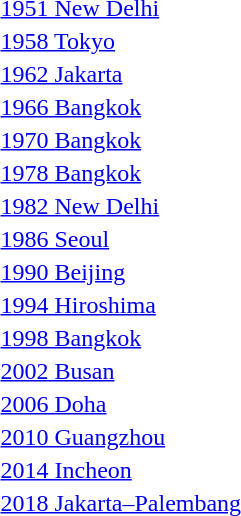<table>
<tr>
<td><a href='#'>1951 New Delhi</a></td>
<td></td>
<td></td>
<td></td>
</tr>
<tr>
<td><a href='#'>1958 Tokyo</a></td>
<td></td>
<td></td>
<td></td>
</tr>
<tr>
<td><a href='#'>1962 Jakarta</a></td>
<td></td>
<td></td>
<td></td>
</tr>
<tr>
<td><a href='#'>1966 Bangkok</a></td>
<td></td>
<td></td>
<td></td>
</tr>
<tr>
<td><a href='#'>1970 Bangkok</a></td>
<td></td>
<td></td>
<td></td>
</tr>
<tr>
<td><a href='#'>1978 Bangkok</a></td>
<td></td>
<td></td>
<td></td>
</tr>
<tr>
<td><a href='#'>1982 New Delhi</a></td>
<td></td>
<td></td>
<td></td>
</tr>
<tr>
<td><a href='#'>1986 Seoul</a></td>
<td></td>
<td></td>
<td></td>
</tr>
<tr>
<td><a href='#'>1990 Beijing</a></td>
<td></td>
<td></td>
<td></td>
</tr>
<tr>
<td><a href='#'>1994 Hiroshima</a></td>
<td></td>
<td></td>
<td></td>
</tr>
<tr>
<td><a href='#'>1998 Bangkok</a></td>
<td></td>
<td></td>
<td></td>
</tr>
<tr>
<td><a href='#'>2002 Busan</a></td>
<td></td>
<td></td>
<td></td>
</tr>
<tr>
<td><a href='#'>2006 Doha</a></td>
<td></td>
<td></td>
<td></td>
</tr>
<tr>
<td><a href='#'>2010 Guangzhou</a></td>
<td></td>
<td></td>
<td></td>
</tr>
<tr>
<td><a href='#'>2014 Incheon</a></td>
<td></td>
<td></td>
<td></td>
</tr>
<tr>
<td><a href='#'>2018 Jakarta–Palembang</a></td>
<td></td>
<td></td>
<td></td>
</tr>
</table>
